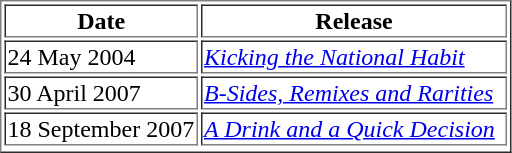<table border="1" cellpadding="1">
<tr>
<th width="125"><strong>Date</strong></th>
<th width="200"><strong>Release</strong></th>
</tr>
<tr>
<td>24 May 2004</td>
<td><em><a href='#'>Kicking the National Habit</a></em></td>
</tr>
<tr>
<td>30 April 2007</td>
<td><em><a href='#'>B-Sides, Remixes and Rarities</a></em></td>
</tr>
<tr>
<td>18 September 2007</td>
<td><em><a href='#'>A Drink and a Quick Decision</a></em></td>
</tr>
<tr>
</tr>
</table>
